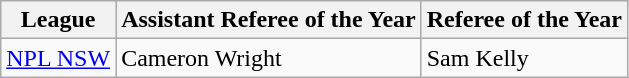<table class="wikitable" style="text-align:left;">
<tr>
<th>League</th>
<th>Assistant Referee of the Year</th>
<th>Referee of the Year</th>
</tr>
<tr>
<td><a href='#'>NPL NSW</a></td>
<td>Cameron Wright</td>
<td>Sam Kelly</td>
</tr>
</table>
